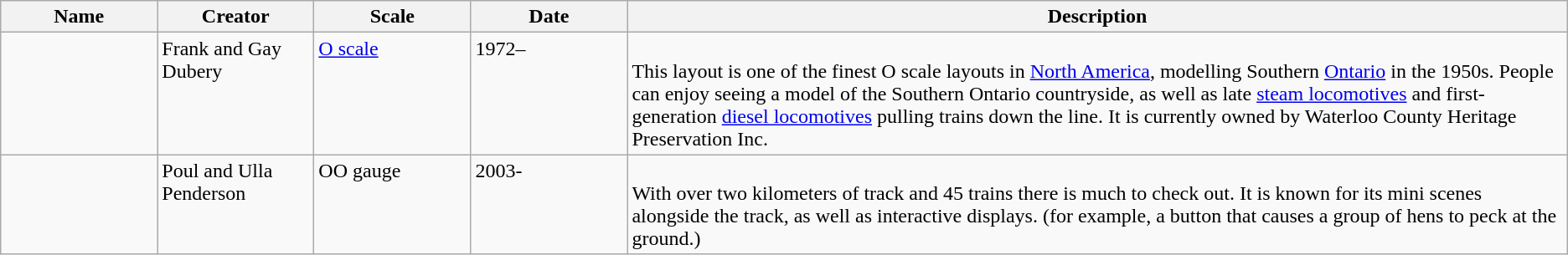<table class="wikitable sortable">
<tr>
<th style="width: 10%;">Name</th>
<th style="width: 10%;">Creator</th>
<th style="width: 10%;">Scale</th>
<th style="width: 10%;">Date</th>
<th style="width: 60%;">Description</th>
</tr>
<tr style="vertical-align: top;">
<td></td>
<td>Frank and Gay Dubery</td>
<td><a href='#'>O scale</a></td>
<td>1972–</td>
<td><br>This layout is one of the finest O scale layouts in <a href='#'>North America</a>, modelling Southern <a href='#'>Ontario</a> in the 1950s. People can enjoy seeing a model of the Southern Ontario countryside, as well as late <a href='#'>steam locomotives</a> and first-generation <a href='#'>diesel locomotives</a> pulling trains down the line. It is currently owned by Waterloo County Heritage Preservation Inc.</td>
</tr>
<tr style="vertical-align: top;">
<td></td>
<td>Poul and Ulla Penderson</td>
<td>OO gauge</td>
<td>2003-</td>
<td><br>With over two kilometers of track and 45 trains there is much to check out. It is known for its mini scenes alongside the track, as well as interactive displays. (for example, a button that causes a group of hens to peck at the ground.)</td>
</tr>
</table>
